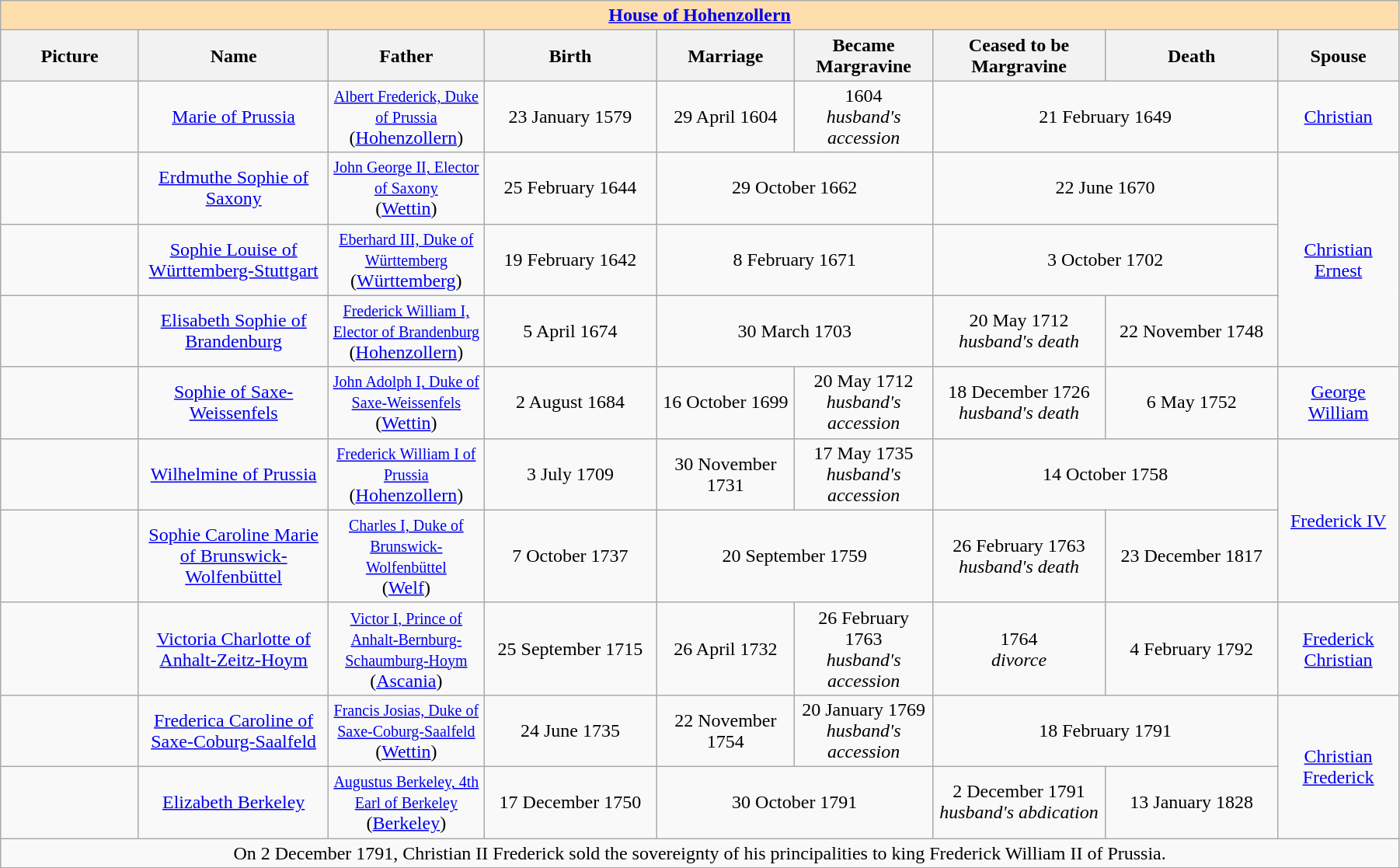<table width=95% class="wikitable">
<tr>
<td colspan="9" bgcolor=#FFDEAD align=center><strong><a href='#'>House of Hohenzollern</a></strong></td>
</tr>
<tr>
<th width = "8%">Picture</th>
<th width = "11%">Name</th>
<th width = "9%">Father</th>
<th width = "10%">Birth</th>
<th width = "8%">Marriage</th>
<th width = "8%">Became Margravine</th>
<th width = "10%">Ceased to be Margravine</th>
<th width = "10%">Death</th>
<th width = "7%">Spouse</th>
</tr>
<tr>
<td align="center"></td>
<td align="center"><a href='#'>Marie of Prussia</a></td>
<td align="center"><small><a href='#'>Albert Frederick, Duke of Prussia</a></small><br>(<a href='#'>Hohenzollern</a>)</td>
<td align="center">23 January 1579</td>
<td align="center">29 April 1604</td>
<td align="center">1604<br><em>husband's accession</em></td>
<td align="center" colspan="2">21 February 1649</td>
<td align="center"><a href='#'>Christian</a></td>
</tr>
<tr>
<td align="center"></td>
<td align="center"><a href='#'>Erdmuthe Sophie of Saxony</a></td>
<td align="center"><small><a href='#'>John George II, Elector of Saxony</a></small><br>(<a href='#'>Wettin</a>)</td>
<td align="center">25 February 1644</td>
<td align="center" colspan="2">29 October 1662</td>
<td align="center" colspan="2">22 June 1670</td>
<td align="center" rowspan="3"><a href='#'>Christian Ernest</a></td>
</tr>
<tr>
<td align="center"></td>
<td align="center"><a href='#'>Sophie Louise of Württemberg-Stuttgart</a></td>
<td align="center"><small><a href='#'>Eberhard III, Duke of Württemberg</a></small><br>(<a href='#'>Württemberg</a>)</td>
<td align="center">19 February 1642</td>
<td align="center" colspan="2">8 February 1671</td>
<td align="center" colspan="2">3 October 1702</td>
</tr>
<tr>
<td align="center"></td>
<td align="center"><a href='#'>Elisabeth Sophie of Brandenburg</a></td>
<td align="center"><small><a href='#'>Frederick William I, Elector of Brandenburg</a></small><br>(<a href='#'>Hohenzollern</a>)</td>
<td align="center">5 April 1674</td>
<td align="center" colspan="2">30 March 1703</td>
<td align="center">20 May 1712<br><em>husband's death</em></td>
<td align="center">22 November 1748</td>
</tr>
<tr>
<td align="center"></td>
<td align="center"><a href='#'>Sophie of Saxe-Weissenfels</a></td>
<td align="center"><small><a href='#'>John Adolph I, Duke of Saxe-Weissenfels</a></small><br>(<a href='#'>Wettin</a>)</td>
<td align="center">2 August 1684</td>
<td align="center">16 October 1699</td>
<td align="center">20 May 1712<br><em>husband's accession</em></td>
<td align="center">18 December 1726<br><em>husband's death</em></td>
<td align="center">6 May 1752</td>
<td align="center"><a href='#'>George William</a></td>
</tr>
<tr>
<td align="center"></td>
<td align="center"><a href='#'>Wilhelmine of Prussia</a></td>
<td align="center"><small><a href='#'>Frederick William I of Prussia</a></small><br>(<a href='#'>Hohenzollern</a>)</td>
<td align="center">3 July 1709</td>
<td align="center">30 November 1731</td>
<td align="center">17 May 1735<br><em>husband's accession</em></td>
<td align="center" colspan="2">14 October 1758</td>
<td align="center" rowspan="2"><a href='#'>Frederick IV</a></td>
</tr>
<tr>
<td align="center"></td>
<td align="center"><a href='#'>Sophie Caroline Marie of Brunswick-Wolfenbüttel</a></td>
<td align="center"><small><a href='#'>Charles I, Duke of Brunswick-Wolfenbüttel</a></small><br>(<a href='#'>Welf</a>)</td>
<td align="center">7 October 1737</td>
<td align="center" colspan="2">20 September 1759</td>
<td align="center">26 February 1763<br><em>husband's death</em></td>
<td align="center">23 December 1817</td>
</tr>
<tr>
<td align="center"></td>
<td align="center"><a href='#'>Victoria Charlotte of Anhalt-Zeitz-Hoym</a></td>
<td align="center"><small><a href='#'>Victor I, Prince of Anhalt-Bernburg-Schaumburg-Hoym</a></small><br>(<a href='#'>Ascania</a>)</td>
<td align="center">25 September 1715</td>
<td align="center">26 April 1732</td>
<td align="center">26 February 1763<br><em>husband's accession</em></td>
<td align="center">1764<br><em>divorce</em></td>
<td align="center">4 February 1792</td>
<td align="center"><a href='#'>Frederick Christian</a></td>
</tr>
<tr>
<td align="center"></td>
<td align="center"><a href='#'>Frederica Caroline of Saxe-Coburg-Saalfeld</a></td>
<td align="center"><small><a href='#'>Francis Josias, Duke of Saxe-Coburg-Saalfeld</a></small><br>(<a href='#'>Wettin</a>)</td>
<td align="center">24 June 1735</td>
<td align="center">22 November 1754</td>
<td align="center">20 January 1769<br><em>husband's accession</em></td>
<td align="center" colspan="2">18 February 1791</td>
<td align="center" rowspan="2"><a href='#'>Christian Frederick</a></td>
</tr>
<tr>
<td align="center"></td>
<td align="center"><a href='#'>Elizabeth Berkeley</a></td>
<td align="center"><small><a href='#'>Augustus Berkeley, 4th Earl of Berkeley</a></small><br>(<a href='#'>Berkeley</a>)</td>
<td align="center">17 December 1750</td>
<td align="center" colspan="2">30 October 1791</td>
<td align="center">2 December 1791<br><em>husband's abdication</em></td>
<td align="center">13 January 1828</td>
</tr>
<tr>
<td align="center" colspan="9">On 2 December 1791, Christian II Frederick sold the sovereignty of his principalities to king Frederick William II of Prussia.</td>
</tr>
<tr>
</tr>
</table>
